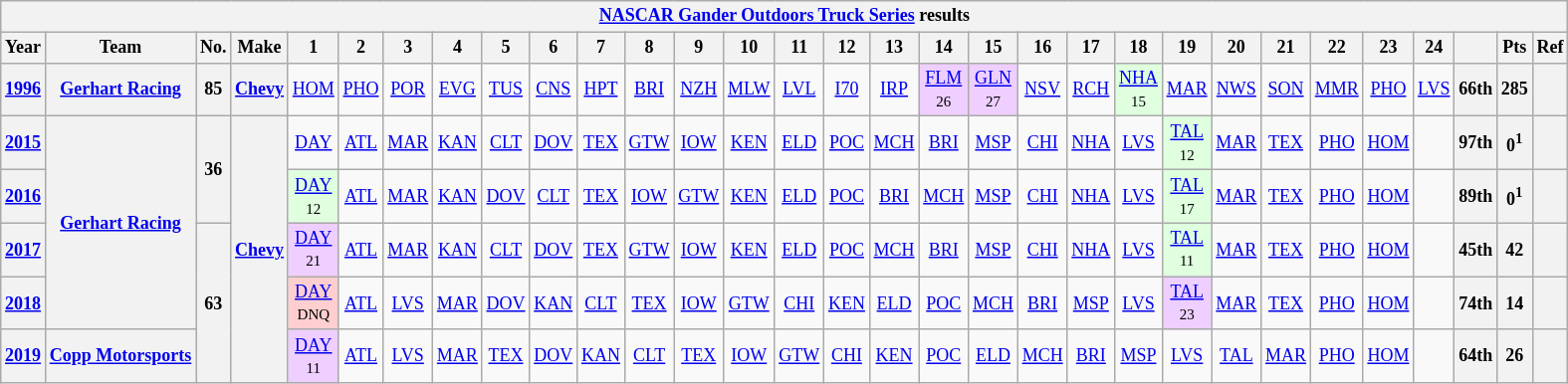<table class="wikitable" style="text-align:center; font-size:75%">
<tr>
<th colspan=45><a href='#'>NASCAR Gander Outdoors Truck Series</a> results</th>
</tr>
<tr>
<th>Year</th>
<th>Team</th>
<th>No.</th>
<th>Make</th>
<th>1</th>
<th>2</th>
<th>3</th>
<th>4</th>
<th>5</th>
<th>6</th>
<th>7</th>
<th>8</th>
<th>9</th>
<th>10</th>
<th>11</th>
<th>12</th>
<th>13</th>
<th>14</th>
<th>15</th>
<th>16</th>
<th>17</th>
<th>18</th>
<th>19</th>
<th>20</th>
<th>21</th>
<th>22</th>
<th>23</th>
<th>24</th>
<th></th>
<th>Pts</th>
<th>Ref</th>
</tr>
<tr>
<th><a href='#'>1996</a></th>
<th><a href='#'>Gerhart Racing</a></th>
<th>85</th>
<th><a href='#'>Chevy</a></th>
<td><a href='#'>HOM</a></td>
<td><a href='#'>PHO</a></td>
<td><a href='#'>POR</a></td>
<td><a href='#'>EVG</a></td>
<td><a href='#'>TUS</a></td>
<td><a href='#'>CNS</a></td>
<td><a href='#'>HPT</a></td>
<td><a href='#'>BRI</a></td>
<td><a href='#'>NZH</a></td>
<td><a href='#'>MLW</a></td>
<td><a href='#'>LVL</a></td>
<td><a href='#'>I70</a></td>
<td><a href='#'>IRP</a></td>
<td style="background:#EFCFFF;"><a href='#'>FLM</a><br><small>26</small></td>
<td style="background:#EFCFFF;"><a href='#'>GLN</a><br><small>27</small></td>
<td><a href='#'>NSV</a></td>
<td><a href='#'>RCH</a></td>
<td style="background:#DFFFDF;"><a href='#'>NHA</a><br><small>15</small></td>
<td><a href='#'>MAR</a></td>
<td><a href='#'>NWS</a></td>
<td><a href='#'>SON</a></td>
<td><a href='#'>MMR</a></td>
<td><a href='#'>PHO</a></td>
<td><a href='#'>LVS</a></td>
<th>66th</th>
<th>285</th>
<th></th>
</tr>
<tr>
<th><a href='#'>2015</a></th>
<th rowspan=4><a href='#'>Gerhart Racing</a></th>
<th rowspan=2>36</th>
<th rowspan=5><a href='#'>Chevy</a></th>
<td><a href='#'>DAY</a></td>
<td><a href='#'>ATL</a></td>
<td><a href='#'>MAR</a></td>
<td><a href='#'>KAN</a></td>
<td><a href='#'>CLT</a></td>
<td><a href='#'>DOV</a></td>
<td><a href='#'>TEX</a></td>
<td><a href='#'>GTW</a></td>
<td><a href='#'>IOW</a></td>
<td><a href='#'>KEN</a></td>
<td><a href='#'>ELD</a></td>
<td><a href='#'>POC</a></td>
<td><a href='#'>MCH</a></td>
<td><a href='#'>BRI</a></td>
<td><a href='#'>MSP</a></td>
<td><a href='#'>CHI</a></td>
<td><a href='#'>NHA</a></td>
<td><a href='#'>LVS</a></td>
<td style="background:#DFFFDF;"><a href='#'>TAL</a><br><small>12</small></td>
<td><a href='#'>MAR</a></td>
<td><a href='#'>TEX</a></td>
<td><a href='#'>PHO</a></td>
<td><a href='#'>HOM</a></td>
<td></td>
<th>97th</th>
<th>0<sup>1</sup></th>
<th></th>
</tr>
<tr>
<th><a href='#'>2016</a></th>
<td style="background:#DFFFDF;"><a href='#'>DAY</a><br><small>12</small></td>
<td><a href='#'>ATL</a></td>
<td><a href='#'>MAR</a></td>
<td><a href='#'>KAN</a></td>
<td><a href='#'>DOV</a></td>
<td><a href='#'>CLT</a></td>
<td><a href='#'>TEX</a></td>
<td><a href='#'>IOW</a></td>
<td><a href='#'>GTW</a></td>
<td><a href='#'>KEN</a></td>
<td><a href='#'>ELD</a></td>
<td><a href='#'>POC</a></td>
<td><a href='#'>BRI</a></td>
<td><a href='#'>MCH</a></td>
<td><a href='#'>MSP</a></td>
<td><a href='#'>CHI</a></td>
<td><a href='#'>NHA</a></td>
<td><a href='#'>LVS</a></td>
<td style="background:#DFFFDF;"><a href='#'>TAL</a><br><small>17</small></td>
<td><a href='#'>MAR</a></td>
<td><a href='#'>TEX</a></td>
<td><a href='#'>PHO</a></td>
<td><a href='#'>HOM</a></td>
<td></td>
<th>89th</th>
<th>0<sup>1</sup></th>
<th></th>
</tr>
<tr>
<th><a href='#'>2017</a></th>
<th rowspan=3>63</th>
<td style="background:#EFCFFF;"><a href='#'>DAY</a><br><small>21</small></td>
<td><a href='#'>ATL</a></td>
<td><a href='#'>MAR</a></td>
<td><a href='#'>KAN</a></td>
<td><a href='#'>CLT</a></td>
<td><a href='#'>DOV</a></td>
<td><a href='#'>TEX</a></td>
<td><a href='#'>GTW</a></td>
<td><a href='#'>IOW</a></td>
<td><a href='#'>KEN</a></td>
<td><a href='#'>ELD</a></td>
<td><a href='#'>POC</a></td>
<td><a href='#'>MCH</a></td>
<td><a href='#'>BRI</a></td>
<td><a href='#'>MSP</a></td>
<td><a href='#'>CHI</a></td>
<td><a href='#'>NHA</a></td>
<td><a href='#'>LVS</a></td>
<td style="background:#DFFFDF;"><a href='#'>TAL</a><br><small>11</small></td>
<td><a href='#'>MAR</a></td>
<td><a href='#'>TEX</a></td>
<td><a href='#'>PHO</a></td>
<td><a href='#'>HOM</a></td>
<td></td>
<th>45th</th>
<th>42</th>
<th></th>
</tr>
<tr>
<th><a href='#'>2018</a></th>
<td style="background:#FFCFCF;"><a href='#'>DAY</a><br><small>DNQ</small></td>
<td style="background:#;"><a href='#'>ATL</a><br><small></small></td>
<td><a href='#'>LVS</a></td>
<td><a href='#'>MAR</a></td>
<td><a href='#'>DOV</a></td>
<td><a href='#'>KAN</a></td>
<td><a href='#'>CLT</a></td>
<td><a href='#'>TEX</a></td>
<td><a href='#'>IOW</a></td>
<td><a href='#'>GTW</a></td>
<td><a href='#'>CHI</a></td>
<td><a href='#'>KEN</a></td>
<td><a href='#'>ELD</a></td>
<td><a href='#'>POC</a></td>
<td><a href='#'>MCH</a></td>
<td><a href='#'>BRI</a></td>
<td><a href='#'>MSP</a></td>
<td><a href='#'>LVS</a></td>
<td style="background:#EFCFFF;"><a href='#'>TAL</a><br><small>23</small></td>
<td><a href='#'>MAR</a></td>
<td><a href='#'>TEX</a></td>
<td><a href='#'>PHO</a></td>
<td><a href='#'>HOM</a></td>
<td></td>
<th>74th</th>
<th>14</th>
<th></th>
</tr>
<tr>
<th><a href='#'>2019</a></th>
<th><a href='#'>Copp Motorsports</a></th>
<td style="background:#EFCFFF;"><a href='#'>DAY</a><br><small>11</small></td>
<td><a href='#'>ATL</a></td>
<td><a href='#'>LVS</a></td>
<td><a href='#'>MAR</a></td>
<td><a href='#'>TEX</a></td>
<td><a href='#'>DOV</a></td>
<td><a href='#'>KAN</a></td>
<td><a href='#'>CLT</a></td>
<td><a href='#'>TEX</a></td>
<td><a href='#'>IOW</a></td>
<td><a href='#'>GTW</a></td>
<td><a href='#'>CHI</a></td>
<td><a href='#'>KEN</a></td>
<td><a href='#'>POC</a></td>
<td><a href='#'>ELD</a></td>
<td><a href='#'>MCH</a></td>
<td><a href='#'>BRI</a></td>
<td><a href='#'>MSP</a></td>
<td><a href='#'>LVS</a></td>
<td><a href='#'>TAL</a></td>
<td><a href='#'>MAR</a></td>
<td><a href='#'>PHO</a></td>
<td><a href='#'>HOM</a></td>
<td></td>
<th>64th</th>
<th>26</th>
<th></th>
</tr>
</table>
